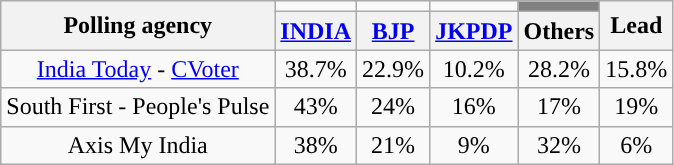<table class="wikitable" style="text-align: center;">
<tr>
<th rowspan="2">Polling agency</th>
<td colspan="1"></td>
<td colspan="1"></td>
<td colspan="1"></td>
<td colspan="1" style="background:gray;"></td>
<th rowspan="2">Lead</th>
</tr>
<tr>
<th><a href='#'>INDIA</a></th>
<th><a href='#'>BJP</a></th>
<th><a href='#'>JKPDP</a></th>
<th>Others</th>
</tr>
<tr>
<td><a href='#'>India Today</a> - <a href='#'>CVoter</a></td>
<td>38.7%</td>
<td>22.9%</td>
<td>10.2%</td>
<td>28.2%</td>
<td>15.8%</td>
</tr>
<tr>
<td>South First - People's Pulse</td>
<td>43%</td>
<td>24%</td>
<td>16%</td>
<td>17%</td>
<td>19%</td>
</tr>
<tr>
<td>Axis My India</td>
<td>38%</td>
<td>21%</td>
<td>9%</td>
<td>32%</td>
<td>6%</td>
</tr>
</table>
